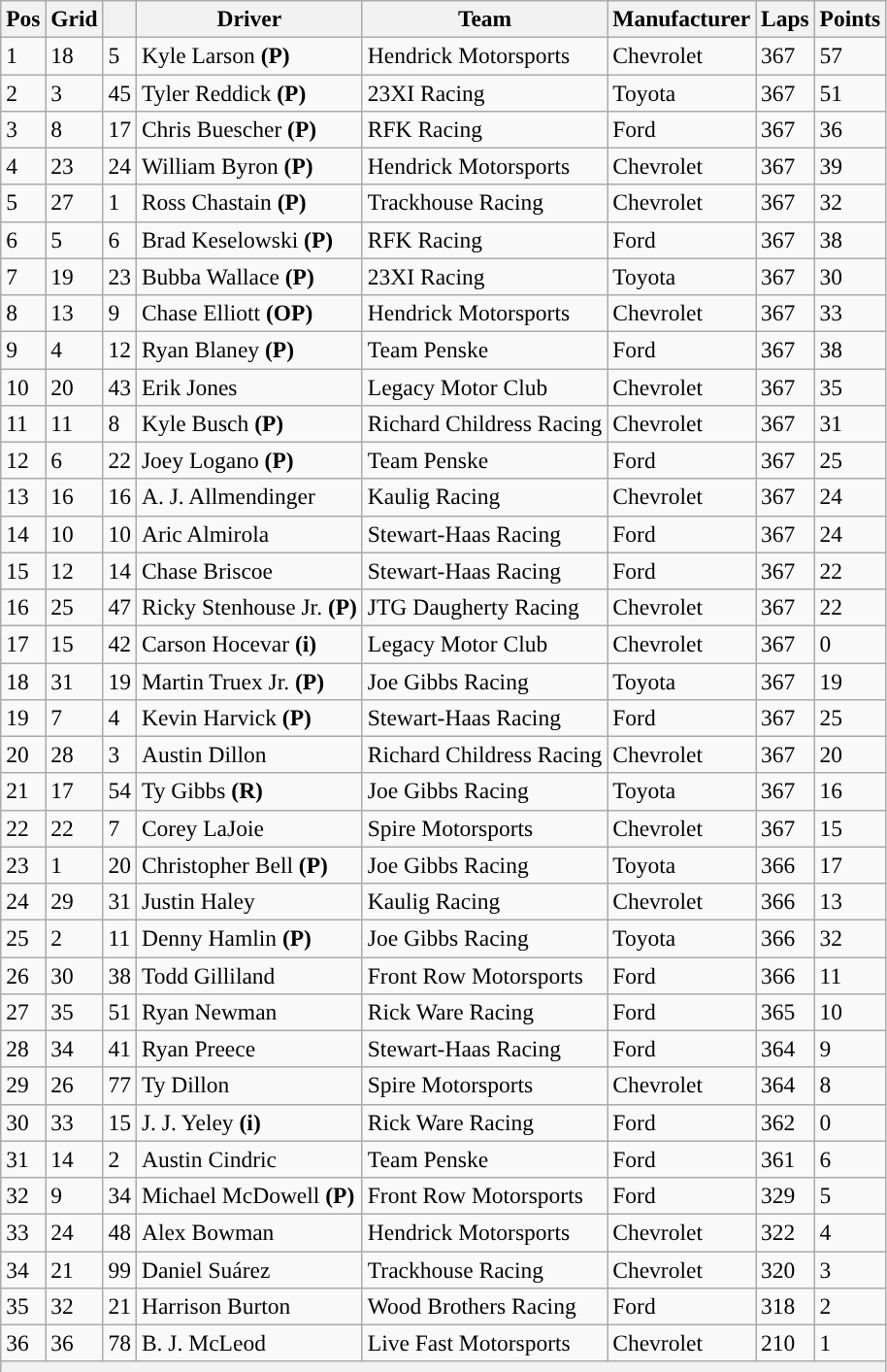<table class="wikitable" style="font-size:98%">
<tr>
<th>Pos</th>
<th>Grid</th>
<th></th>
<th>Driver</th>
<th>Team</th>
<th>Manufacturer</th>
<th>Laps</th>
<th>Points</th>
</tr>
<tr>
<td>1</td>
<td>18</td>
<td>5</td>
<td>Kyle Larson <strong>(P)</strong></td>
<td>Hendrick Motorsports</td>
<td>Chevrolet</td>
<td>367</td>
<td>57</td>
</tr>
<tr>
<td>2</td>
<td>3</td>
<td>45</td>
<td>Tyler Reddick <strong>(P)</strong></td>
<td>23XI Racing</td>
<td>Toyota</td>
<td>367</td>
<td>51</td>
</tr>
<tr>
<td>3</td>
<td>8</td>
<td>17</td>
<td>Chris Buescher <strong>(P)</strong></td>
<td>RFK Racing</td>
<td>Ford</td>
<td>367</td>
<td>36</td>
</tr>
<tr>
<td>4</td>
<td>23</td>
<td>24</td>
<td>William Byron <strong>(P)</strong></td>
<td>Hendrick Motorsports</td>
<td>Chevrolet</td>
<td>367</td>
<td>39</td>
</tr>
<tr>
<td>5</td>
<td>27</td>
<td>1</td>
<td>Ross Chastain <strong>(P)</strong></td>
<td>Trackhouse Racing</td>
<td>Chevrolet</td>
<td>367</td>
<td>32</td>
</tr>
<tr>
<td>6</td>
<td>5</td>
<td>6</td>
<td>Brad Keselowski <strong>(P)</strong></td>
<td>RFK Racing</td>
<td>Ford</td>
<td>367</td>
<td>38</td>
</tr>
<tr>
<td>7</td>
<td>19</td>
<td>23</td>
<td>Bubba Wallace <strong>(P)</strong></td>
<td>23XI Racing</td>
<td>Toyota</td>
<td>367</td>
<td>30</td>
</tr>
<tr>
<td>8</td>
<td>13</td>
<td>9</td>
<td>Chase Elliott <strong>(OP)</strong></td>
<td>Hendrick Motorsports</td>
<td>Chevrolet</td>
<td>367</td>
<td>33</td>
</tr>
<tr 22>
<td>9</td>
<td>4</td>
<td>12</td>
<td>Ryan Blaney <strong>(P)</strong></td>
<td>Team Penske</td>
<td>Ford</td>
<td>367</td>
<td>38</td>
</tr>
<tr>
<td>10</td>
<td>20</td>
<td>43</td>
<td>Erik Jones</td>
<td>Legacy Motor Club</td>
<td>Chevrolet</td>
<td>367</td>
<td>35</td>
</tr>
<tr>
<td>11</td>
<td>11</td>
<td>8</td>
<td>Kyle Busch <strong>(P)</strong></td>
<td>Richard Childress Racing</td>
<td>Chevrolet</td>
<td>367</td>
<td>31</td>
</tr>
<tr>
<td>12</td>
<td>6</td>
<td>22</td>
<td>Joey Logano <strong>(P)</strong></td>
<td>Team Penske</td>
<td>Ford</td>
<td>367</td>
<td>25</td>
</tr>
<tr>
<td>13</td>
<td>16</td>
<td>16</td>
<td>A. J. Allmendinger</td>
<td>Kaulig Racing</td>
<td>Chevrolet</td>
<td>367</td>
<td>24</td>
</tr>
<tr>
<td>14</td>
<td>10</td>
<td>10</td>
<td>Aric Almirola</td>
<td>Stewart-Haas Racing</td>
<td>Ford</td>
<td>367</td>
<td>24</td>
</tr>
<tr>
<td>15</td>
<td>12</td>
<td>14</td>
<td>Chase Briscoe</td>
<td>Stewart-Haas Racing</td>
<td>Ford</td>
<td>367</td>
<td>22</td>
</tr>
<tr>
<td>16</td>
<td>25</td>
<td>47</td>
<td>Ricky Stenhouse Jr. <strong>(P)</strong></td>
<td>JTG Daugherty Racing</td>
<td>Chevrolet</td>
<td>367</td>
<td>22</td>
</tr>
<tr>
<td>17</td>
<td>15</td>
<td>42</td>
<td>Carson Hocevar <strong>(i)</strong></td>
<td>Legacy Motor Club</td>
<td>Chevrolet</td>
<td>367</td>
<td>0</td>
</tr>
<tr>
<td>18</td>
<td>31</td>
<td>19</td>
<td>Martin Truex Jr. <strong>(P)</strong></td>
<td>Joe Gibbs Racing</td>
<td>Toyota</td>
<td>367</td>
<td>19</td>
</tr>
<tr>
<td>19</td>
<td>7</td>
<td>4</td>
<td>Kevin Harvick <strong>(P)</strong></td>
<td>Stewart-Haas Racing</td>
<td>Ford</td>
<td>367</td>
<td>25</td>
</tr>
<tr>
<td>20</td>
<td>28</td>
<td>3</td>
<td>Austin Dillon</td>
<td>Richard Childress Racing</td>
<td>Chevrolet</td>
<td>367</td>
<td>20</td>
</tr>
<tr>
<td>21</td>
<td>17</td>
<td>54</td>
<td>Ty Gibbs <strong>(R)</strong></td>
<td>Joe Gibbs Racing</td>
<td>Toyota</td>
<td>367</td>
<td>16</td>
</tr>
<tr>
<td>22</td>
<td>22</td>
<td>7</td>
<td>Corey LaJoie</td>
<td>Spire Motorsports</td>
<td>Chevrolet</td>
<td>367</td>
<td>15</td>
</tr>
<tr>
<td>23</td>
<td>1</td>
<td>20</td>
<td>Christopher Bell <strong>(P)</strong></td>
<td>Joe Gibbs Racing</td>
<td>Toyota</td>
<td>366</td>
<td>17</td>
</tr>
<tr>
<td>24</td>
<td>29</td>
<td>31</td>
<td>Justin Haley</td>
<td>Kaulig Racing</td>
<td>Chevrolet</td>
<td>366</td>
<td>13</td>
</tr>
<tr>
<td>25</td>
<td>2</td>
<td>11</td>
<td>Denny Hamlin <strong>(P)</strong></td>
<td>Joe Gibbs Racing</td>
<td>Toyota</td>
<td>366</td>
<td>32</td>
</tr>
<tr>
<td>26</td>
<td>30</td>
<td>38</td>
<td>Todd Gilliland</td>
<td>Front Row Motorsports</td>
<td>Ford</td>
<td>366</td>
<td>11</td>
</tr>
<tr>
<td>27</td>
<td>35</td>
<td>51</td>
<td>Ryan Newman</td>
<td>Rick Ware Racing</td>
<td>Ford</td>
<td>365</td>
<td>10</td>
</tr>
<tr>
<td>28</td>
<td>34</td>
<td>41</td>
<td>Ryan Preece</td>
<td>Stewart-Haas Racing</td>
<td>Ford</td>
<td>364</td>
<td>9</td>
</tr>
<tr>
<td>29</td>
<td>26</td>
<td>77</td>
<td>Ty Dillon</td>
<td>Spire Motorsports</td>
<td>Chevrolet</td>
<td>364</td>
<td>8</td>
</tr>
<tr>
<td>30</td>
<td>33</td>
<td>15</td>
<td>J. J. Yeley <strong>(i)</strong></td>
<td>Rick Ware Racing</td>
<td>Ford</td>
<td>362</td>
<td>0</td>
</tr>
<tr>
<td>31</td>
<td>14</td>
<td>2</td>
<td>Austin Cindric</td>
<td>Team Penske</td>
<td>Ford</td>
<td>361</td>
<td>6</td>
</tr>
<tr>
<td>32</td>
<td>9</td>
<td>34</td>
<td>Michael McDowell <strong>(P)</strong></td>
<td>Front Row Motorsports</td>
<td>Ford</td>
<td>329</td>
<td>5</td>
</tr>
<tr>
<td>33</td>
<td>24</td>
<td>48</td>
<td>Alex Bowman</td>
<td>Hendrick Motorsports</td>
<td>Chevrolet</td>
<td>322</td>
<td>4</td>
</tr>
<tr>
<td>34</td>
<td>21</td>
<td>99</td>
<td>Daniel Suárez</td>
<td>Trackhouse Racing</td>
<td>Chevrolet</td>
<td>320</td>
<td>3</td>
</tr>
<tr>
<td>35</td>
<td>32</td>
<td>21</td>
<td>Harrison Burton</td>
<td>Wood Brothers Racing</td>
<td>Ford</td>
<td>318</td>
<td>2</td>
</tr>
<tr>
<td>36</td>
<td>36</td>
<td>78</td>
<td>B. J. McLeod</td>
<td>Live Fast Motorsports</td>
<td>Chevrolet</td>
<td>210</td>
<td>1</td>
</tr>
<tr>
<th colspan="8"></th>
</tr>
</table>
